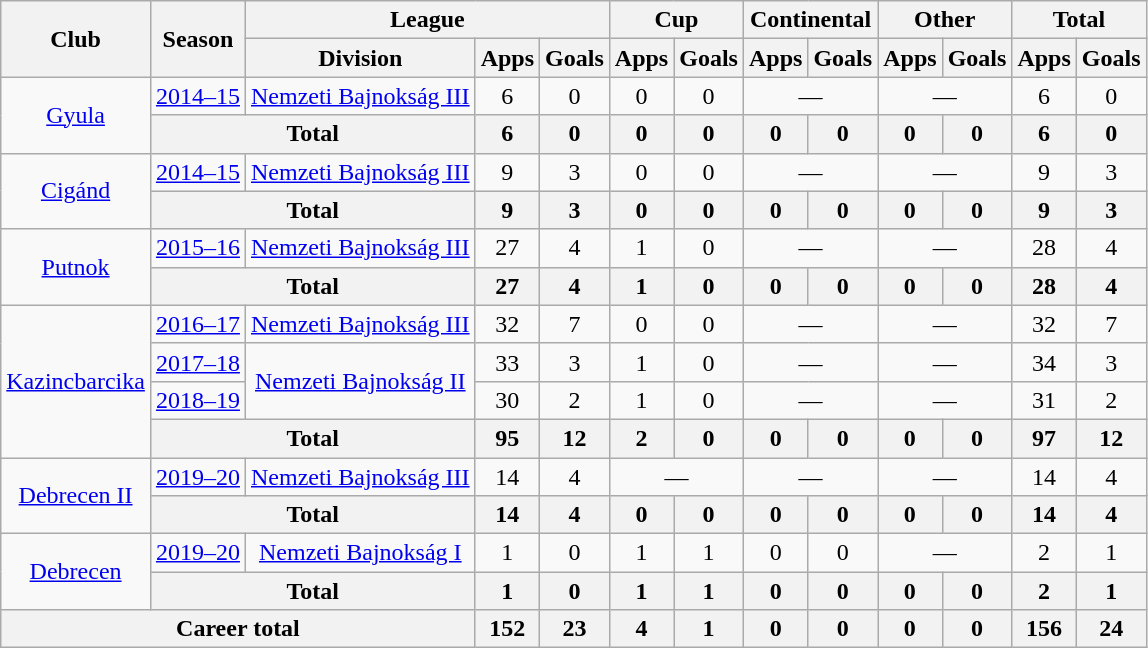<table class="wikitable" style="text-align:center">
<tr>
<th rowspan="2">Club</th>
<th rowspan="2">Season</th>
<th colspan="3">League</th>
<th colspan="2">Cup</th>
<th colspan="2">Continental</th>
<th colspan="2">Other</th>
<th colspan="2">Total</th>
</tr>
<tr>
<th>Division</th>
<th>Apps</th>
<th>Goals</th>
<th>Apps</th>
<th>Goals</th>
<th>Apps</th>
<th>Goals</th>
<th>Apps</th>
<th>Goals</th>
<th>Apps</th>
<th>Goals</th>
</tr>
<tr>
<td rowspan="2"><a href='#'>Gyula</a></td>
<td><a href='#'>2014–15</a></td>
<td><a href='#'>Nemzeti Bajnokság III</a></td>
<td>6</td>
<td>0</td>
<td>0</td>
<td>0</td>
<td colspan="2">—</td>
<td colspan="2">—</td>
<td>6</td>
<td>0</td>
</tr>
<tr>
<th colspan="2">Total</th>
<th>6</th>
<th>0</th>
<th>0</th>
<th>0</th>
<th>0</th>
<th>0</th>
<th>0</th>
<th>0</th>
<th>6</th>
<th>0</th>
</tr>
<tr>
<td rowspan="2"><a href='#'>Cigánd</a></td>
<td><a href='#'>2014–15</a></td>
<td><a href='#'>Nemzeti Bajnokság III</a></td>
<td>9</td>
<td>3</td>
<td>0</td>
<td>0</td>
<td colspan="2">—</td>
<td colspan="2">—</td>
<td>9</td>
<td>3</td>
</tr>
<tr>
<th colspan="2">Total</th>
<th>9</th>
<th>3</th>
<th>0</th>
<th>0</th>
<th>0</th>
<th>0</th>
<th>0</th>
<th>0</th>
<th>9</th>
<th>3</th>
</tr>
<tr>
<td rowspan="2"><a href='#'>Putnok</a></td>
<td><a href='#'>2015–16</a></td>
<td><a href='#'>Nemzeti Bajnokság III</a></td>
<td>27</td>
<td>4</td>
<td>1</td>
<td>0</td>
<td colspan="2">—</td>
<td colspan="2">—</td>
<td>28</td>
<td>4</td>
</tr>
<tr>
<th colspan="2">Total</th>
<th>27</th>
<th>4</th>
<th>1</th>
<th>0</th>
<th>0</th>
<th>0</th>
<th>0</th>
<th>0</th>
<th>28</th>
<th>4</th>
</tr>
<tr>
<td rowspan="4"><a href='#'>Kazincbarcika</a></td>
<td><a href='#'>2016–17</a></td>
<td><a href='#'>Nemzeti Bajnokság III</a></td>
<td>32</td>
<td>7</td>
<td>0</td>
<td>0</td>
<td colspan="2">—</td>
<td colspan="2">—</td>
<td>32</td>
<td>7</td>
</tr>
<tr>
<td><a href='#'>2017–18</a></td>
<td rowspan="2"><a href='#'>Nemzeti Bajnokság II</a></td>
<td>33</td>
<td>3</td>
<td>1</td>
<td>0</td>
<td colspan="2">—</td>
<td colspan="2">—</td>
<td>34</td>
<td>3</td>
</tr>
<tr>
<td><a href='#'>2018–19</a></td>
<td>30</td>
<td>2</td>
<td>1</td>
<td>0</td>
<td colspan="2">—</td>
<td colspan="2">—</td>
<td>31</td>
<td>2</td>
</tr>
<tr>
<th colspan="2">Total</th>
<th>95</th>
<th>12</th>
<th>2</th>
<th>0</th>
<th>0</th>
<th>0</th>
<th>0</th>
<th>0</th>
<th>97</th>
<th>12</th>
</tr>
<tr>
<td rowspan="2"><a href='#'>Debrecen II</a></td>
<td><a href='#'>2019–20</a></td>
<td><a href='#'>Nemzeti Bajnokság III</a></td>
<td>14</td>
<td>4</td>
<td colspan="2">—</td>
<td colspan="2">—</td>
<td colspan="2">—</td>
<td>14</td>
<td>4</td>
</tr>
<tr>
<th colspan="2">Total</th>
<th>14</th>
<th>4</th>
<th>0</th>
<th>0</th>
<th>0</th>
<th>0</th>
<th>0</th>
<th>0</th>
<th>14</th>
<th>4</th>
</tr>
<tr>
<td rowspan="2"><a href='#'>Debrecen</a></td>
<td><a href='#'>2019–20</a></td>
<td><a href='#'>Nemzeti Bajnokság I</a></td>
<td>1</td>
<td>0</td>
<td>1</td>
<td>1</td>
<td>0</td>
<td>0</td>
<td colspan="2">—</td>
<td>2</td>
<td>1</td>
</tr>
<tr>
<th colspan="2">Total</th>
<th>1</th>
<th>0</th>
<th>1</th>
<th>1</th>
<th>0</th>
<th>0</th>
<th>0</th>
<th>0</th>
<th>2</th>
<th>1</th>
</tr>
<tr>
<th colspan="3">Career total</th>
<th>152</th>
<th>23</th>
<th>4</th>
<th>1</th>
<th>0</th>
<th>0</th>
<th>0</th>
<th>0</th>
<th>156</th>
<th>24</th>
</tr>
</table>
